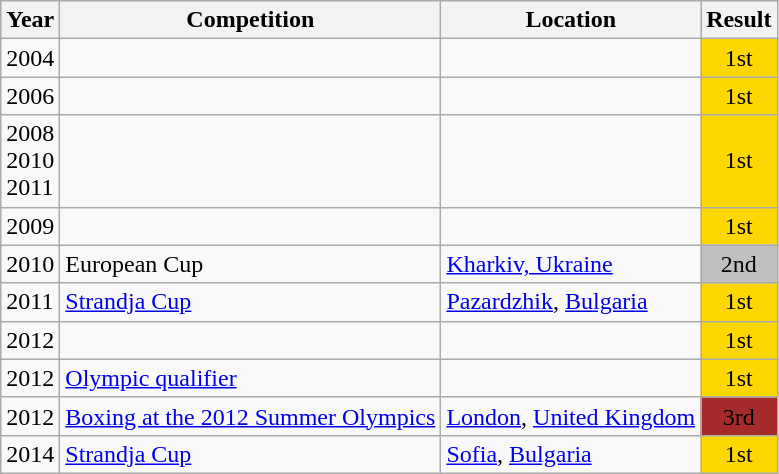<table class="wikitable sortable">
<tr>
<th>Year</th>
<th>Competition</th>
<th>Location</th>
<th>Result</th>
</tr>
<tr>
<td>2004</td>
<td></td>
<td></td>
<td bgcolor="gold" align="center">1st</td>
</tr>
<tr>
<td>2006</td>
<td></td>
<td></td>
<td bgcolor="gold" align="center">1st</td>
</tr>
<tr>
<td>2008<br>2010<br>2011</td>
<td></td>
<td></td>
<td bgcolor="gold" align="center">1st</td>
</tr>
<tr>
<td>2009</td>
<td></td>
<td></td>
<td bgcolor="gold" align="center">1st</td>
</tr>
<tr>
<td>2010</td>
<td>European Cup</td>
<td><a href='#'>Kharkiv, Ukraine</a></td>
<td bgcolor="silver" align="center">2nd</td>
</tr>
<tr>
<td>2011</td>
<td><a href='#'>Strandja Cup</a></td>
<td><a href='#'>Pazardzhik</a>, <a href='#'>Bulgaria</a></td>
<td bgcolor="gold" align="center">1st</td>
</tr>
<tr>
<td>2012</td>
<td></td>
<td></td>
<td bgcolor="gold" align="center">1st</td>
</tr>
<tr>
<td>2012</td>
<td><a href='#'>Olympic qualifier</a></td>
<td></td>
<td bgcolor="gold" align="center">1st</td>
</tr>
<tr>
<td>2012</td>
<td><a href='#'>Boxing at the 2012 Summer Olympics</a></td>
<td><a href='#'>London</a>, <a href='#'>United Kingdom</a></td>
<td bgcolor="brown" align="center">3rd</td>
</tr>
<tr>
<td>2014</td>
<td><a href='#'>Strandja Cup</a></td>
<td><a href='#'>Sofia</a>, <a href='#'>Bulgaria</a></td>
<td bgcolor="gold" align="center">1st</td>
</tr>
</table>
